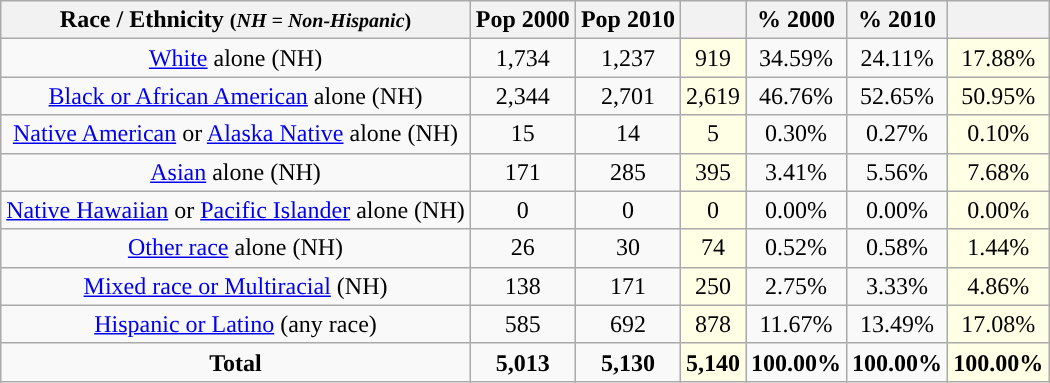<table class="wikitable" style="text-align:center;">
<tr>
<th>Race / Ethnicity <small>(<em>NH = Non-Hispanic</em>)</small></th>
<th>Pop 2000</th>
<th>Pop 2010</th>
<th></th>
<th>% 2000</th>
<th>% 2010</th>
<th></th>
</tr>
<tr>
<td><a href='#'>White</a> alone (NH)</td>
<td>1,734</td>
<td>1,237</td>
<td style='background: #ffffe6;'>919</td>
<td>34.59%</td>
<td>24.11%</td>
<td style='background: #ffffe6;'>17.88%</td>
</tr>
<tr>
<td><a href='#'>Black or African American</a> alone (NH)</td>
<td>2,344</td>
<td>2,701</td>
<td style='background: #ffffe6;'>2,619</td>
<td>46.76%</td>
<td>52.65%</td>
<td style='background: #ffffe6;'>50.95%</td>
</tr>
<tr>
<td><a href='#'>Native American</a> or <a href='#'>Alaska Native</a> alone (NH)</td>
<td>15</td>
<td>14</td>
<td style='background: #ffffe6;'>5</td>
<td>0.30%</td>
<td>0.27%</td>
<td style='background: #ffffe6;'>0.10%</td>
</tr>
<tr>
<td><a href='#'>Asian</a> alone (NH)</td>
<td>171</td>
<td>285</td>
<td style='background: #ffffe6;'>395</td>
<td>3.41%</td>
<td>5.56%</td>
<td style='background: #ffffe6;'>7.68%</td>
</tr>
<tr>
<td><a href='#'>Native Hawaiian</a> or <a href='#'>Pacific Islander</a> alone (NH)</td>
<td>0</td>
<td>0</td>
<td style='background: #ffffe6;'>0</td>
<td>0.00%</td>
<td>0.00%</td>
<td style='background: #ffffe6;'>0.00%</td>
</tr>
<tr>
<td><a href='#'>Other race</a> alone (NH)</td>
<td>26</td>
<td>30</td>
<td style='background: #ffffe6;'>74</td>
<td>0.52%</td>
<td>0.58%</td>
<td style='background: #ffffe6;'>1.44%</td>
</tr>
<tr>
<td><a href='#'>Mixed race or Multiracial</a> (NH)</td>
<td>138</td>
<td>171</td>
<td style='background: #ffffe6;'>250</td>
<td>2.75%</td>
<td>3.33%</td>
<td style='background: #ffffe6;'>4.86%</td>
</tr>
<tr>
<td><a href='#'>Hispanic or Latino</a> (any race)</td>
<td>585</td>
<td>692</td>
<td style='background: #ffffe6;'>878</td>
<td>11.67%</td>
<td>13.49%</td>
<td style='background: #ffffe6;'>17.08%</td>
</tr>
<tr>
<td><strong>Total</strong></td>
<td><strong>5,013</strong></td>
<td><strong>5,130</strong></td>
<td style='background: #ffffe6;'><strong>5,140</strong></td>
<td><strong>100.00%</strong></td>
<td><strong>100.00%</strong></td>
<td style='background: #ffffe6;'><strong>100.00%</strong></td>
</tr>
</table>
